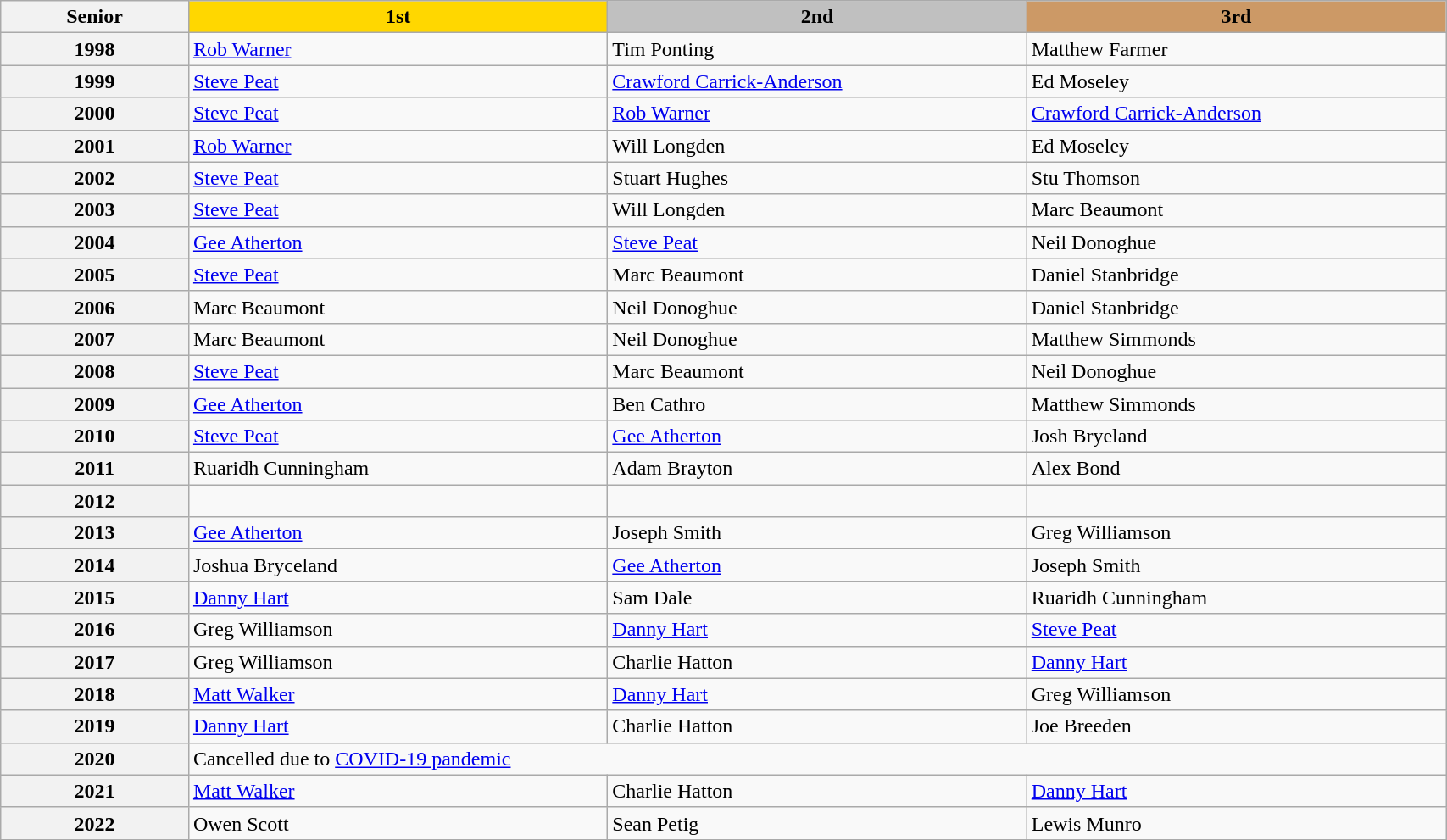<table class="wikitable" style="width:90%;">
<tr>
<th>Senior</th>
<th style="width:29%; background:gold;">1st</th>
<th style="width:29%; background:silver;">2nd</th>
<th style="width:29%; background:#c96;">3rd</th>
</tr>
<tr>
<th>1998</th>
<td><a href='#'>Rob Warner</a></td>
<td>Tim Ponting</td>
<td>Matthew Farmer</td>
</tr>
<tr>
<th>1999</th>
<td><a href='#'>Steve Peat</a></td>
<td><a href='#'>Crawford Carrick-Anderson</a></td>
<td>Ed Moseley</td>
</tr>
<tr>
<th>2000</th>
<td><a href='#'>Steve Peat</a></td>
<td><a href='#'>Rob Warner</a></td>
<td><a href='#'>Crawford Carrick-Anderson</a></td>
</tr>
<tr>
<th>2001</th>
<td><a href='#'>Rob Warner</a></td>
<td>Will Longden</td>
<td>Ed Moseley</td>
</tr>
<tr>
<th>2002</th>
<td><a href='#'>Steve Peat</a></td>
<td>Stuart Hughes</td>
<td>Stu Thomson</td>
</tr>
<tr>
<th>2003</th>
<td><a href='#'>Steve Peat</a></td>
<td>Will Longden</td>
<td>Marc Beaumont</td>
</tr>
<tr>
<th>2004</th>
<td><a href='#'>Gee Atherton</a></td>
<td><a href='#'>Steve Peat</a></td>
<td>Neil Donoghue</td>
</tr>
<tr>
<th>2005</th>
<td><a href='#'>Steve Peat</a></td>
<td>Marc Beaumont</td>
<td>Daniel Stanbridge</td>
</tr>
<tr>
<th>2006</th>
<td>Marc Beaumont</td>
<td>Neil Donoghue</td>
<td>Daniel Stanbridge</td>
</tr>
<tr>
<th>2007</th>
<td>Marc Beaumont</td>
<td>Neil Donoghue</td>
<td>Matthew Simmonds</td>
</tr>
<tr>
<th>2008</th>
<td><a href='#'>Steve Peat</a></td>
<td>Marc Beaumont</td>
<td>Neil Donoghue</td>
</tr>
<tr>
<th>2009</th>
<td><a href='#'>Gee Atherton</a></td>
<td>Ben Cathro</td>
<td>Matthew Simmonds</td>
</tr>
<tr>
<th>2010</th>
<td><a href='#'>Steve Peat</a></td>
<td><a href='#'>Gee Atherton</a></td>
<td>Josh Bryeland</td>
</tr>
<tr>
<th>2011</th>
<td>Ruaridh Cunningham</td>
<td>Adam Brayton</td>
<td>Alex Bond</td>
</tr>
<tr>
<th>2012</th>
<td></td>
<td></td>
<td></td>
</tr>
<tr>
<th>2013</th>
<td><a href='#'>Gee Atherton</a></td>
<td>Joseph Smith</td>
<td>Greg Williamson</td>
</tr>
<tr>
<th>2014</th>
<td>Joshua Bryceland</td>
<td><a href='#'>Gee Atherton</a></td>
<td>Joseph Smith</td>
</tr>
<tr>
<th>2015</th>
<td><a href='#'>Danny Hart</a></td>
<td>Sam Dale</td>
<td>Ruaridh Cunningham</td>
</tr>
<tr>
<th>2016</th>
<td>Greg Williamson</td>
<td><a href='#'>Danny Hart</a></td>
<td><a href='#'>Steve Peat</a></td>
</tr>
<tr>
<th>2017</th>
<td>Greg Williamson</td>
<td>Charlie Hatton</td>
<td><a href='#'>Danny Hart</a></td>
</tr>
<tr>
<th>2018</th>
<td><a href='#'>Matt Walker</a></td>
<td><a href='#'>Danny Hart</a></td>
<td>Greg Williamson</td>
</tr>
<tr>
<th>2019</th>
<td><a href='#'>Danny Hart</a></td>
<td>Charlie Hatton</td>
<td>Joe Breeden</td>
</tr>
<tr>
<th>2020</th>
<td colspan=3>Cancelled due to <a href='#'>COVID-19 pandemic</a></td>
</tr>
<tr>
<th>2021</th>
<td><a href='#'>Matt Walker</a></td>
<td>Charlie Hatton</td>
<td><a href='#'>Danny Hart</a></td>
</tr>
<tr>
<th>2022</th>
<td>Owen Scott</td>
<td>Sean Petig</td>
<td>Lewis Munro</td>
</tr>
</table>
